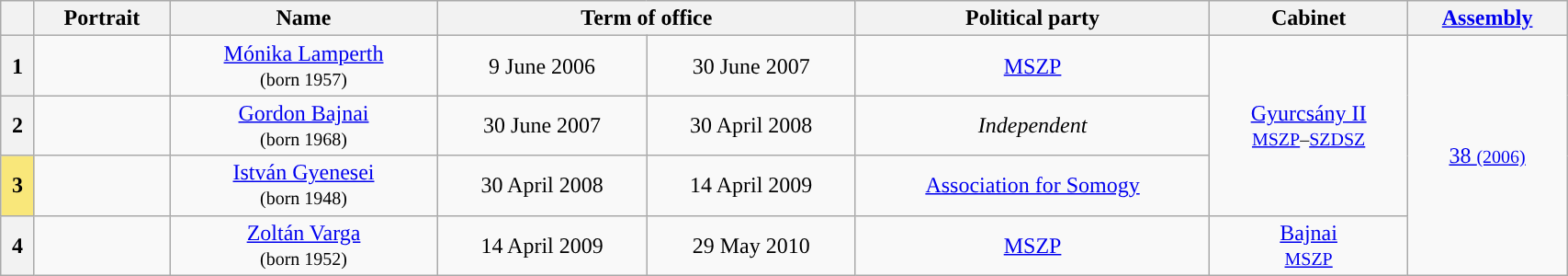<table class="wikitable" style="width:90%; text-align:center;">
<tr>
<th></th>
<th>Portrait</th>
<th>Name<br></th>
<th colspan=2>Term of office</th>
<th>Political party</th>
<th>Cabinet</th>
<th><a href='#'>Assembly</a><br></th>
</tr>
<tr>
<th style="background:">1</th>
<td></td>
<td><a href='#'>Mónika Lamperth</a><br><small>(born 1957)</small></td>
<td>9 June 2006</td>
<td>30 June 2007</td>
<td><a href='#'>MSZP</a></td>
<td rowspan="3"><a href='#'>Gyurcsány II</a><br><small><a href='#'>MSZP</a>–<a href='#'>SZDSZ</a></small></td>
<td rowspan="4"><a href='#'>38 <small>(2006)</small></a></td>
</tr>
<tr>
<th style="background:">2</th>
<td></td>
<td><a href='#'>Gordon Bajnai</a><br><small>(born 1968)</small></td>
<td>30 June 2007</td>
<td>30 April 2008</td>
<td><em>Independent</em></td>
</tr>
<tr>
<th style="background:#f9e77a; color:black;">3</th>
<td></td>
<td><a href='#'>István Gyenesei</a><br><small>(born 1948)</small></td>
<td>30 April 2008</td>
<td>14 April 2009</td>
<td><a href='#'>Association for Somogy</a></td>
</tr>
<tr>
<th style="background:">4</th>
<td></td>
<td><a href='#'>Zoltán Varga</a><br><small>(born 1952)</small></td>
<td>14 April 2009</td>
<td>29 May 2010</td>
<td><a href='#'>MSZP</a></td>
<td><a href='#'>Bajnai</a><br><small><a href='#'>MSZP</a></small></td>
</tr>
</table>
